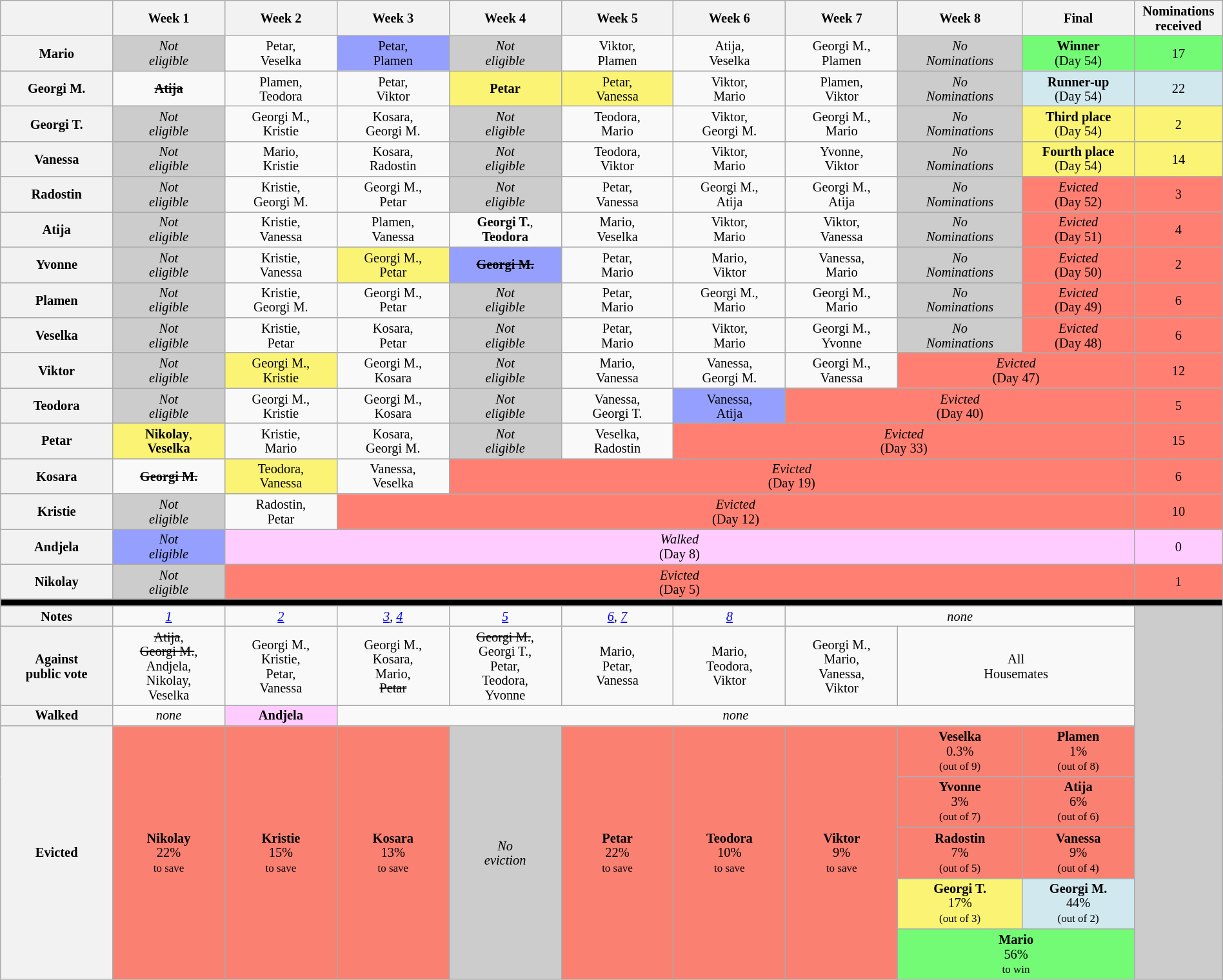<table class="wikitable" style="text-align:center; width:100%; font-size:85%; line-height:15px">
<tr>
<th style="width:5%;"></th>
<th style="width:5%;">Week 1</th>
<th style="width:5%;">Week 2</th>
<th style="width:5%;">Week 3</th>
<th style="width:5%;">Week 4</th>
<th style="width:5%;">Week 5</th>
<th style="width:5%;">Week 6</th>
<th style="width:5%;">Week 7</th>
<th style="width:5%;">Week 8</th>
<th style="width:5%">Final</th>
<th style="width:1%">Nominations<br>received</th>
</tr>
<tr>
<th>Mario</th>
<td style="background:#cccccc;"><em>Not<br>eligible</em></td>
<td>Petar,<br>Veselka</td>
<td style="background:#959FFD">Petar,<br>Plamen</td>
<td style="background:#cccccc"><em>Not<br>eligible</em></td>
<td>Viktor,<br>Plamen</td>
<td>Atija,<br>Veselka</td>
<td>Georgi M.,<br>Plamen</td>
<td style="background:#cccccc;"><em>No<br>Nominations</em></td>
<td style="background:#73FB76;"><strong>Winner</strong><br>(Day 54)</td>
<td style="background:#73FB76;">17</td>
</tr>
<tr>
<th>Georgi M.</th>
<td><s><strong>Atija</strong></s></td>
<td>Plamen,<br>Teodora</td>
<td>Petar,<br>Viktor</td>
<td style="background:#FBF373;"><strong>Petar</strong></td>
<td style="background:#FBF373;">Petar,<br>Vanessa</td>
<td>Viktor,<br>Mario</td>
<td>Plamen,<br>Viktor</td>
<td style="background:#cccccc;"><em>No<br>Nominations</em></td>
<td style="background:#D1E8EF;"><strong>Runner-up</strong><br>(Day 54)</td>
<td style="background:#D1E8EF;">22</td>
</tr>
<tr>
<th>Georgi T.</th>
<td style="background:#cccccc;"><em>Not<br>eligible</em></td>
<td>Georgi M.,<br>Kristie</td>
<td>Kosara,<br>Georgi M.</td>
<td style="background:#cccccc"><em>Not<br>eligible</em></td>
<td>Teodora,<br>Mario</td>
<td>Viktor,<br>Georgi M.</td>
<td>Georgi M.,<br>Mario</td>
<td style="background:#cccccc;"><em>No<br>Nominations</em></td>
<td style="background:#FBF373;"><strong>Third place</strong><br>(Day 54)</td>
<td style="background:#FBF373;">2</td>
</tr>
<tr>
<th>Vanessa</th>
<td style="background:#cccccc;"><em>Not<br>eligible</em></td>
<td>Mario,<br>Kristie</td>
<td>Kosara,<br>Radostin</td>
<td style="background:#cccccc"><em>Not<br>eligible</em></td>
<td>Teodora,<br>Viktor</td>
<td>Viktor,<br>Mario</td>
<td>Yvonne,<br>Viktor</td>
<td style="background:#cccccc;"><em>No<br>Nominations</em></td>
<td style="background:#FBF373;"><strong>Fourth place</strong><br>(Day 54)</td>
<td style="background:#FBF373;">14</td>
</tr>
<tr>
<th>Radostin</th>
<td style="background:#cccccc;"><em>Not<br>eligible</em></td>
<td>Kristie,<br>Georgi M.</td>
<td>Georgi M.,<br>Petar</td>
<td style="background:#cccccc"><em>Not<br>eligible</em></td>
<td>Petar,<br>Vanessa</td>
<td>Georgi M.,<br>Atija</td>
<td>Georgi M.,<br>Atija</td>
<td style="background:#cccccc;"><em>No<br>Nominations</em></td>
<td style="background:#FF8072"><em>Evicted</em><br>(Day 52)</td>
<td style="background:#FF8072">3</td>
</tr>
<tr>
<th>Atija</th>
<td style="background:#cccccc"><em>Not<br>eligible</em></td>
<td>Kristie,<br>Vanessa</td>
<td>Plamen,<br>Vanessa</td>
<td><strong>Georgi T.</strong>,<br><strong>Teodora</strong></td>
<td>Mario,<br>Veselka</td>
<td>Viktor,<br>Mario</td>
<td>Viktor,<br>Vanessa</td>
<td style="background:#cccccc;"><em>No<br>Nominations</em></td>
<td style="background:#FF8072"><em>Evicted</em><br>(Day 51)</td>
<td style="background:#FF8072">4</td>
</tr>
<tr>
<th>Yvonne</th>
<td style="background:#cccccc;"><em>Not<br>eligible</em></td>
<td>Kristie,<br>Vanessa</td>
<td style="background:#FBF373;">Georgi M.,<br>Petar</td>
<td style="background:#959FFD"><s><strong>Georgi M.</strong></s></td>
<td>Petar,<br>Mario</td>
<td>Mario,<br>Viktor</td>
<td>Vanessa,<br>Mario</td>
<td style="background:#cccccc;"><em>No<br>Nominations</em></td>
<td style="background:#FF8072"><em>Evicted</em><br>(Day 50)</td>
<td style="background:#FF8072">2</td>
</tr>
<tr>
<th>Plamen</th>
<td style="background:#cccccc;"><em>Not<br>eligible</em></td>
<td>Kristie,<br>Georgi M.</td>
<td>Georgi M.,<br>Petar</td>
<td style="background:#cccccc"><em>Not<br>eligible</em></td>
<td>Petar,<br>Mario</td>
<td>Georgi M.,<br>Mario</td>
<td>Georgi M.,<br>Mario</td>
<td style="background:#cccccc;"><em>No<br>Nominations</em></td>
<td style="background:#FF8072"><em>Evicted</em><br>(Day 49)</td>
<td style="background:#FF8072">6</td>
</tr>
<tr>
<th>Veselka</th>
<td style="background:#cccccc;"><em>Not<br>eligible</em></td>
<td>Kristie,<br>Petar</td>
<td>Kosara,<br>Petar</td>
<td style="background:#cccccc"><em>Not<br>eligible</em></td>
<td>Petar,<br>Mario</td>
<td>Viktor,<br>Mario</td>
<td>Georgi M.,<br>Yvonne</td>
<td style="background:#cccccc;"><em>No<br>Nominations</em></td>
<td style="background:#FF8072"><em>Evicted</em><br>(Day 48)</td>
<td style="background:#FF8072">6</td>
</tr>
<tr>
<th>Viktor</th>
<td style="background:#cccccc;"><em>Not<br>eligible</em></td>
<td style="background:#FBF373;">Georgi M.,<br>Kristie</td>
<td>Georgi M.,<br>Kosara</td>
<td style="background:#cccccc"><em>Not<br>eligible</em></td>
<td>Mario,<br>Vanessa</td>
<td>Vanessa,<br>Georgi M.</td>
<td>Georgi M.,<br>Vanessa</td>
<td style="background:#FF8072" colspan="2"><em>Evicted</em><br>(Day 47)</td>
<td style="background:#FF8072">12</td>
</tr>
<tr>
<th>Teodora</th>
<td style="background:#cccccc;"><em>Not<br>eligible</em></td>
<td>Georgi M.,<br>Kristie</td>
<td>Georgi M.,<br>Kosara</td>
<td style="background:#cccccc"><em>Not<br>eligible</em></td>
<td>Vanessa,<br>Georgi T.</td>
<td style="background:#959FFD">Vanessa,<br>Atija</td>
<td style="background:#FF8072;" colspan="3"><em>Evicted</em><br>(Day 40)</td>
<td style="background:#FF8072;">5</td>
</tr>
<tr>
<th>Petar<br><small></small></th>
<td style="background:#FBF373;"><strong>Nikolay</strong>,<br><strong>Veselka</strong></td>
<td>Kristie,<br>Mario</td>
<td>Kosara,<br>Georgi M.</td>
<td style="background:#cccccc"><em>Not<br>eligible</em></td>
<td>Veselka,<br>Radostin</td>
<td style="background:#FF8072;" colspan="4"><em>Evicted</em><br>(Day 33)</td>
<td style="background:#FF8072;">15</td>
</tr>
<tr>
<th>Kosara</th>
<td><s><strong>Georgi M.</strong></s></td>
<td style="background:#FBF373;">Teodora,<br>Vanessa</td>
<td>Vanessa,<br>Veselka</td>
<td style="background:#FF8072;" colspan="6"><em>Evicted</em><br>(Day 19)</td>
<td style="background:#FF8072;">6</td>
</tr>
<tr>
<th>Kristie</th>
<td style="background:#cccccc;"><em>Not<br>eligible</em></td>
<td>Radostin,<br>Petar</td>
<td style="background:#FF8072;" colspan="7"><em>Evicted</em><br>(Day 12)</td>
<td style="background:#FF8072;">10</td>
</tr>
<tr>
<th>Andjela</th>
<td style="background:#959FFD"><em>Not<br>eligible</em></td>
<td style="background:#fcf;" colspan="8"><em>Walked</em><br>(Day 8)</td>
<td style="background:#fcf;">0</td>
</tr>
<tr>
<th>Nikolay</th>
<td style="background:#cccccc;"><em>Not<br>eligible</em></td>
<td style="background:#FF8072;" colspan="8"><em>Evicted</em><br>(Day 5)</td>
<td style="background:#FF8072;">1</td>
</tr>
<tr>
<th style="background:#000;" colspan="11"></th>
</tr>
<tr>
<th>Notes</th>
<td><em><a href='#'>1</a></em></td>
<td><em><a href='#'>2</a></em></td>
<td><em><a href='#'>3</a></em>, <em><a href='#'>4</a></em></td>
<td><em><a href='#'>5</a></em></td>
<td><em><a href='#'>6</a></em>, <em><a href='#'>7</a></em></td>
<td><em><a href='#'>8</a></em></td>
<td colspan=3><em>none</em></td>
<td rowspan="11" bgcolor="CCCCCC"></td>
</tr>
<tr>
<th>Against<br>public vote</th>
<td><s>Atija</s>,<br><s>Georgi M.</s>,<br>Andjela,<br>Nikolay,<br>Veselka</td>
<td>Georgi M.,<br>Kristie,<br>Petar,<br>Vanessa</td>
<td>Georgi M.,<br>Kosara,<br>Mario,<br><s>Petar</s></td>
<td><s>Georgi M.</s>,<br>Georgi T.,<br>Petar,<br>Teodora,<br>Yvonne</td>
<td>Mario,<br>Petar,<br>Vanessa</td>
<td>Mario,<br>Teodora,<br>Viktor</td>
<td>Georgi M.,<br>Mario,<br>Vanessa,<br>Viktor</td>
<td colspan=2>All<br>Housemates</td>
</tr>
<tr>
<th>Walked</th>
<td><em>none</em></td>
<td style="background:#fcf;"><strong>Andjela</strong></td>
<td colspan=7><em>none</em></td>
</tr>
<tr>
<th rowspan=5>Evicted</th>
<td rowspan=5 style="background:salmon;"><strong>Nikolay</strong><br>22%<br><small>to save</small></td>
<td rowspan=5 style="background:salmon;"><strong>Kristie</strong><br>15%<br><small>to save</small></td>
<td rowspan=5 style="background:salmon;"><strong>Kosara</strong><br>13%<br><small>to save</small></td>
<td rowspan=5 style="background:#ccc;"><em>No<br>eviction</em></td>
<td rowspan=5 style="background:salmon;"><strong>Petar</strong><br>22%<br><small>to save</small></td>
<td rowspan=5 style="background:salmon;"><strong>Teodora</strong><br>10%<br><small>to save</small></td>
<td rowspan=5 style="background:salmon;"><strong>Viktor</strong><br>9%<br><small>to save</small></td>
<td bgcolor="salmon"><strong>Veselka</strong><br>0.3%<br><small>(out of 9)</small></td>
<td bgcolor="salmon"><strong>Plamen</strong><br>1%<br><small>(out of 8)</small></td>
</tr>
<tr>
<td bgcolor="salmon"><strong>Yvonne</strong><br>3%<br><small>(out of 7)</small></td>
<td bgcolor="salmon"><strong>Atija</strong><br>6%<br><small>(out of 6)</small></td>
</tr>
<tr>
<td bgcolor="salmon"><strong>Radostin</strong><br>7%<br><small>(out of 5)</small></td>
<td bgcolor="salmon"><strong>Vanessa</strong><br>9%<br><small>(out of 4)</small></td>
</tr>
<tr>
<td style="background:#FBF373"><strong>Georgi T.</strong><br>17%<br><small>(out of 3)</small></td>
<td style="background:#D1E8EF"><strong>Georgi M.</strong><br>44%<br><small>(out of 2)</small></td>
</tr>
<tr>
<td colspan=2 style="background:#73FB76"><strong>Mario </strong><br>56%<br><small>to win</small></td>
</tr>
</table>
